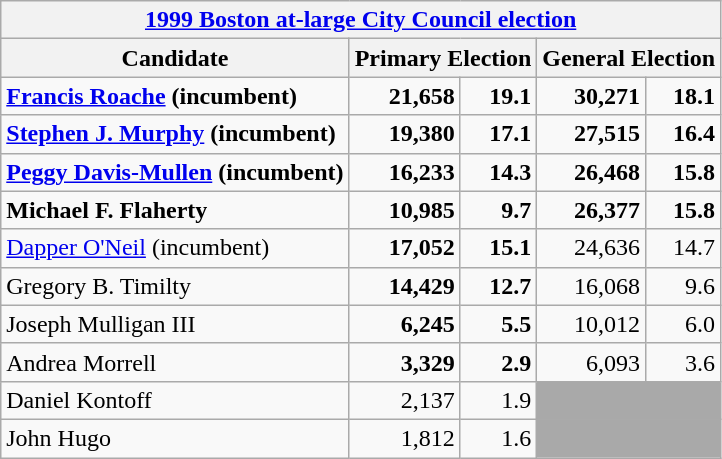<table class=wikitable>
<tr>
<th colspan=5><a href='#'>1999 Boston at-large City Council election</a></th>
</tr>
<tr>
<th colspan=1>Candidate</th>
<th colspan=2><strong>Primary Election</strong></th>
<th colspan=2><strong>General Election</strong></th>
</tr>
<tr>
<td><strong><a href='#'>Francis Roache</a> (incumbent)</strong></td>
<td align="right"><strong>21,658</strong></td>
<td align="right"><strong>19.1</strong></td>
<td align="right"><strong>30,271</strong></td>
<td align="right"><strong>18.1</strong></td>
</tr>
<tr>
<td><strong><a href='#'>Stephen J. Murphy</a> (incumbent)</strong></td>
<td align="right"><strong>19,380</strong></td>
<td align="right"><strong>17.1</strong></td>
<td align="right"><strong>27,515</strong></td>
<td align="right"><strong>16.4</strong></td>
</tr>
<tr>
<td><strong><a href='#'>Peggy Davis-Mullen</a> (incumbent)</strong></td>
<td align="right"><strong>16,233</strong></td>
<td align="right"><strong>14.3</strong></td>
<td align="right"><strong>26,468</strong></td>
<td align="right"><strong>15.8</strong></td>
</tr>
<tr>
<td><strong>Michael F. Flaherty</strong></td>
<td align="right"><strong>10,985</strong></td>
<td align="right"><strong>9.7</strong></td>
<td align="right"><strong>26,377</strong></td>
<td align="right"><strong>15.8</strong></td>
</tr>
<tr>
<td><a href='#'>Dapper O'Neil</a> (incumbent)</td>
<td align="right"><strong>17,052</strong></td>
<td align="right"><strong>15.1</strong></td>
<td align="right">24,636</td>
<td align="right">14.7</td>
</tr>
<tr>
<td>Gregory B. Timilty</td>
<td align="right"><strong>14,429</strong></td>
<td align="right"><strong>12.7</strong></td>
<td align="right">16,068</td>
<td align="right">9.6</td>
</tr>
<tr>
<td>Joseph Mulligan III</td>
<td align="right"><strong>6,245</strong></td>
<td align="right"><strong>5.5</strong></td>
<td align="right">10,012</td>
<td align="right">6.0</td>
</tr>
<tr>
<td>Andrea Morrell</td>
<td align="right"><strong>3,329</strong></td>
<td align="right"><strong>2.9</strong></td>
<td align="right">6,093</td>
<td align="right">3.6</td>
</tr>
<tr>
<td>Daniel Kontoff</td>
<td align="right">2,137</td>
<td align="right">1.9</td>
<td colspan=4 bgcolor=darkgray> </td>
</tr>
<tr>
<td>John Hugo</td>
<td align="right">1,812</td>
<td align="right">1.6</td>
<td colspan=4 bgcolor=darkgray> </td>
</tr>
</table>
